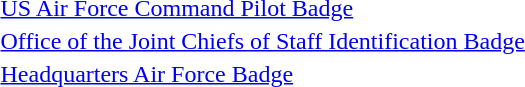<table>
<tr>
<td></td>
<td><a href='#'>US Air Force Command Pilot Badge</a></td>
</tr>
<tr>
<td></td>
<td><a href='#'>Office of the Joint Chiefs of Staff Identification Badge</a></td>
</tr>
<tr>
<td></td>
<td><a href='#'>Headquarters Air Force Badge</a></td>
</tr>
</table>
